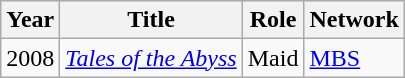<table class="wikitable">
<tr>
<th>Year</th>
<th>Title</th>
<th>Role</th>
<th>Network</th>
</tr>
<tr>
<td>2008</td>
<td><em><a href='#'>Tales of the Abyss</a></em></td>
<td>Maid</td>
<td><a href='#'>MBS</a></td>
</tr>
</table>
